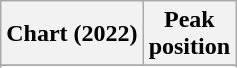<table class="wikitable sortable plainrowheaders" style="text-align:center">
<tr>
<th align="left">Chart (2022)</th>
<th align="center">Peak<br>position</th>
</tr>
<tr>
</tr>
<tr>
</tr>
</table>
